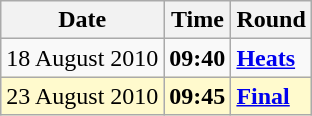<table class="wikitable">
<tr>
<th>Date</th>
<th>Time</th>
<th>Round</th>
</tr>
<tr>
<td>18 August 2010</td>
<td><strong>09:40</strong></td>
<td><strong><a href='#'>Heats</a></strong></td>
</tr>
<tr style=background:lemonchiffon>
<td>23 August 2010</td>
<td><strong>09:45</strong></td>
<td><strong><a href='#'>Final</a></strong></td>
</tr>
</table>
